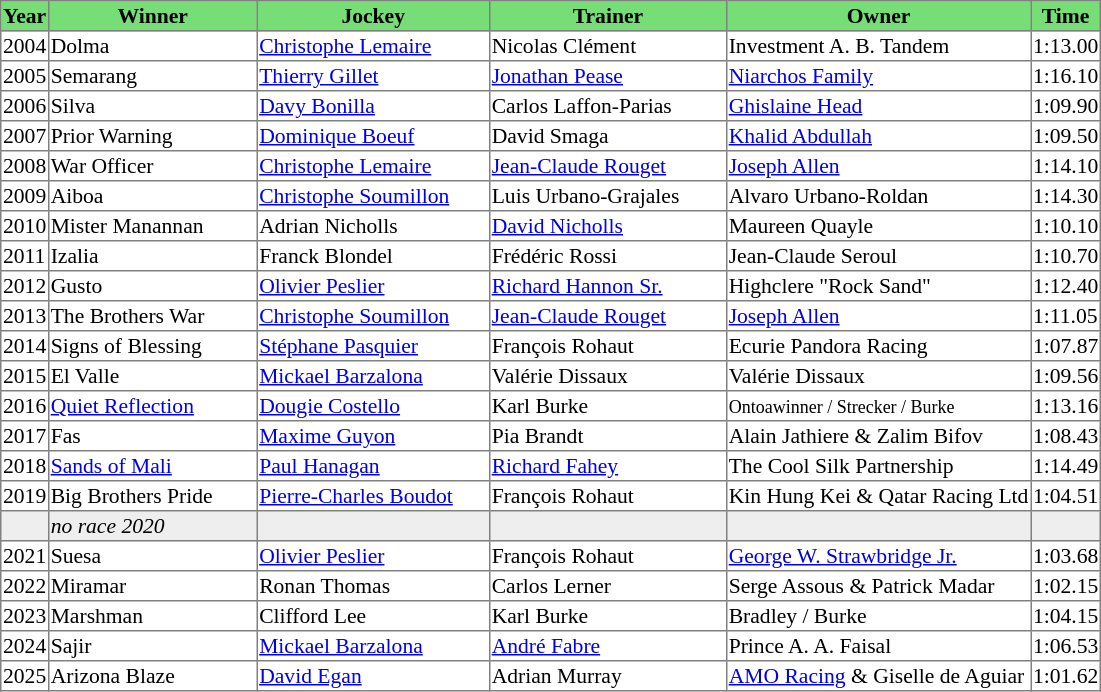<table class = "sortable" | border="1" style="border-collapse: collapse; font-size:90%; white-space:nowrap">
<tr bgcolor="#77dd77" align="center">
<th>Year</th>
<th>Winner</th>
<th>Jockey</th>
<th>Trainer</th>
<th>Owner</th>
<th>Time</th>
</tr>
<tr>
<td>2004</td>
<td width=136px>Dolma</td>
<td width=152px><a href='#'>Christophe Lemaire</a></td>
<td width=155px>Nicolas Clément</td>
<td width=178px>Investment A. B. Tandem</td>
<td>1:13.00</td>
</tr>
<tr>
<td>2005</td>
<td>Semarang</td>
<td><a href='#'>Thierry Gillet</a></td>
<td><a href='#'>Jonathan Pease</a></td>
<td><a href='#'>Niarchos Family</a></td>
<td>1:16.10</td>
</tr>
<tr>
<td>2006</td>
<td>Silva</td>
<td><a href='#'>Davy Bonilla</a></td>
<td>Carlos Laffon-Parias</td>
<td><a href='#'>Ghislaine Head</a></td>
<td>1:09.90</td>
</tr>
<tr>
<td>2007</td>
<td>Prior Warning</td>
<td><a href='#'>Dominique Boeuf</a></td>
<td>David Smaga</td>
<td><a href='#'>Khalid Abdullah</a></td>
<td>1:09.50</td>
</tr>
<tr>
<td>2008</td>
<td>War Officer </td>
<td><a href='#'>Christophe Lemaire</a></td>
<td><a href='#'>Jean-Claude Rouget</a></td>
<td><a href='#'>Joseph Allen</a></td>
<td>1:14.10</td>
</tr>
<tr>
<td>2009</td>
<td>Aiboa</td>
<td><a href='#'>Christophe Soumillon</a></td>
<td>Luis Urbano-Grajales</td>
<td>Alvaro Urbano-Roldan</td>
<td>1:14.30</td>
</tr>
<tr>
<td>2010</td>
<td>Mister Manannan</td>
<td>Adrian Nicholls</td>
<td><a href='#'>David Nicholls</a></td>
<td>Maureen Quayle</td>
<td>1:10.10</td>
</tr>
<tr>
<td>2011</td>
<td>Izalia</td>
<td>Franck Blondel</td>
<td>Frédéric Rossi</td>
<td>Jean-Claude Seroul</td>
<td>1:10.70</td>
</tr>
<tr>
<td>2012</td>
<td>Gusto </td>
<td><a href='#'>Olivier Peslier</a></td>
<td><a href='#'>Richard Hannon Sr.</a></td>
<td>Highclere "Rock Sand"</td>
<td>1:12.40</td>
</tr>
<tr>
<td>2013</td>
<td>The Brothers War</td>
<td><a href='#'>Christophe Soumillon</a></td>
<td><a href='#'>Jean-Claude Rouget</a></td>
<td><a href='#'>Joseph Allen</a></td>
<td>1:11.05</td>
</tr>
<tr>
<td>2014</td>
<td>Signs of Blessing</td>
<td><a href='#'>Stéphane Pasquier</a></td>
<td>François Rohaut</td>
<td>Ecurie Pandora Racing</td>
<td>1:07.87</td>
</tr>
<tr>
<td>2015</td>
<td>El Valle</td>
<td><a href='#'>Mickael Barzalona</a></td>
<td>Valérie Dissaux</td>
<td>Valérie Dissaux</td>
<td>1:09.56</td>
</tr>
<tr>
<td>2016</td>
<td><a href='#'>Quiet Reflection</a></td>
<td><a href='#'>Dougie Costello</a></td>
<td>Karl Burke</td>
<td><small>Ontoawinner / Strecker / Burke</small> </td>
<td>1:13.16</td>
</tr>
<tr>
<td>2017</td>
<td>Fas</td>
<td><a href='#'>Maxime Guyon</a></td>
<td>Pia Brandt</td>
<td>Alain Jathiere & Zalim Bifov</td>
<td>1:08.43</td>
</tr>
<tr>
<td>2018</td>
<td><a href='#'>Sands of Mali</a></td>
<td><a href='#'>Paul Hanagan</a></td>
<td><a href='#'>Richard Fahey</a></td>
<td>The Cool Silk Partnership</td>
<td>1:14.49</td>
</tr>
<tr>
<td>2019</td>
<td>Big Brothers Pride</td>
<td><a href='#'>Pierre-Charles Boudot</a></td>
<td>François Rohaut</td>
<td>Kin Hung Kei & Qatar Racing Ltd</td>
<td>1:04.51</td>
</tr>
<tr bgcolor="#eeeeee">
<td data-sort-value="2020"></td>
<td><em>no race 2020</em> </td>
<td></td>
<td></td>
<td></td>
<td></td>
</tr>
<tr>
<td>2021</td>
<td>Suesa</td>
<td><a href='#'>Olivier Peslier</a></td>
<td>François Rohaut</td>
<td><a href='#'>George W. Strawbridge Jr.</a></td>
<td>1:03.68</td>
</tr>
<tr>
<td>2022</td>
<td>Miramar</td>
<td>Ronan Thomas</td>
<td>Carlos Lerner</td>
<td>Serge Assous & Patrick Madar</td>
<td>1:02.15</td>
</tr>
<tr>
<td>2023</td>
<td>Marshman</td>
<td>Clifford Lee</td>
<td>Karl Burke</td>
<td>Bradley / Burke </td>
<td>1:04.15</td>
</tr>
<tr>
<td>2024</td>
<td>Sajir</td>
<td><a href='#'>Mickael Barzalona</a></td>
<td><a href='#'>André Fabre</a></td>
<td>Prince A. A. Faisal</td>
<td>1:06.53</td>
</tr>
<tr>
<td>2025</td>
<td>Arizona Blaze</td>
<td><a href='#'>David Egan</a></td>
<td>Adrian Murray</td>
<td><a href='#'>AMO Racing</a> & Giselle de Aguiar</td>
<td>1:01.62</td>
</tr>
</table>
